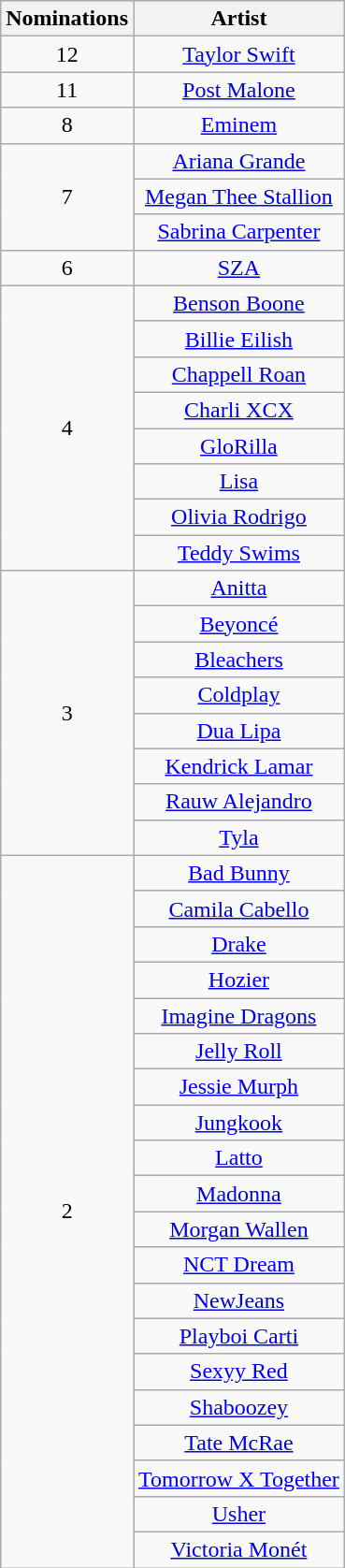<table class="wikitable" rowspan="2" style="text-align:center">
<tr>
<th scope="col" style="width:55px;">Nominations</th>
<th scope="col" style="text-align:center;">Artist</th>
</tr>
<tr>
<td style="text-align:center">12</td>
<td><a href='#'>Taylor Swift</a></td>
</tr>
<tr>
<td style="text-align:center">11</td>
<td><a href='#'>Post Malone</a></td>
</tr>
<tr>
<td style="text-align:center">8</td>
<td><a href='#'>Eminem</a></td>
</tr>
<tr>
<td rowspan="3" style="text-align:center">7</td>
<td><a href='#'>Ariana Grande</a></td>
</tr>
<tr>
<td><a href='#'>Megan Thee Stallion</a></td>
</tr>
<tr>
<td><a href='#'>Sabrina Carpenter</a></td>
</tr>
<tr>
<td style="text-align:center">6</td>
<td><a href='#'>SZA</a></td>
</tr>
<tr>
<td rowspan="8" style="text-align:center">4</td>
<td><a href='#'>Benson Boone</a></td>
</tr>
<tr>
<td><a href='#'>Billie Eilish</a></td>
</tr>
<tr>
<td><a href='#'>Chappell Roan</a></td>
</tr>
<tr>
<td><a href='#'>Charli XCX</a></td>
</tr>
<tr>
<td><a href='#'>GloRilla</a></td>
</tr>
<tr>
<td><a href='#'>Lisa</a></td>
</tr>
<tr>
<td><a href='#'>Olivia Rodrigo</a></td>
</tr>
<tr>
<td><a href='#'>Teddy Swims</a></td>
</tr>
<tr>
<td rowspan="8" style="text-align:center">3</td>
<td><a href='#'>Anitta</a></td>
</tr>
<tr>
<td><a href='#'>Beyoncé</a></td>
</tr>
<tr>
<td><a href='#'>Bleachers</a></td>
</tr>
<tr>
<td><a href='#'>Coldplay</a></td>
</tr>
<tr>
<td><a href='#'>Dua Lipa</a></td>
</tr>
<tr>
<td><a href='#'>Kendrick Lamar</a></td>
</tr>
<tr>
<td><a href='#'>Rauw Alejandro</a></td>
</tr>
<tr>
<td><a href='#'>Tyla</a></td>
</tr>
<tr>
<td rowspan="20" style="text-align:center">2</td>
<td><a href='#'>Bad Bunny</a></td>
</tr>
<tr>
<td><a href='#'>Camila Cabello</a></td>
</tr>
<tr>
<td><a href='#'>Drake</a></td>
</tr>
<tr>
<td><a href='#'>Hozier</a></td>
</tr>
<tr>
<td><a href='#'>Imagine Dragons</a></td>
</tr>
<tr>
<td><a href='#'>Jelly Roll</a></td>
</tr>
<tr>
<td><a href='#'>Jessie Murph</a></td>
</tr>
<tr>
<td><a href='#'>Jungkook</a></td>
</tr>
<tr>
<td><a href='#'>Latto</a></td>
</tr>
<tr>
<td><a href='#'>Madonna</a></td>
</tr>
<tr>
<td><a href='#'>Morgan Wallen</a></td>
</tr>
<tr>
<td><a href='#'>NCT Dream</a></td>
</tr>
<tr>
<td><a href='#'>NewJeans</a></td>
</tr>
<tr>
<td><a href='#'>Playboi Carti</a></td>
</tr>
<tr>
<td><a href='#'>Sexyy Red</a></td>
</tr>
<tr>
<td><a href='#'>Shaboozey</a></td>
</tr>
<tr>
<td><a href='#'>Tate McRae</a></td>
</tr>
<tr>
<td><a href='#'>Tomorrow X Together</a></td>
</tr>
<tr>
<td><a href='#'>Usher</a></td>
</tr>
<tr>
<td><a href='#'>Victoria Monét</a></td>
</tr>
</table>
